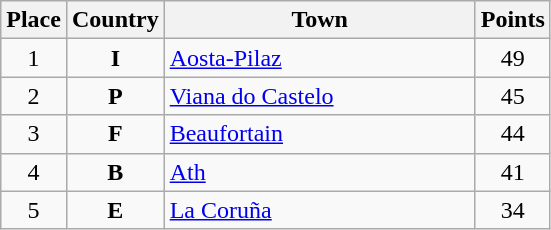<table class="wikitable" style="text-align;">
<tr>
<th width="25">Place</th>
<th width="25">Country</th>
<th width="200">Town</th>
<th width="25">Points</th>
</tr>
<tr>
<td align="center">1</td>
<td align="center"><strong>I</strong></td>
<td align="left"><a href='#'>Aosta-Pilaz</a></td>
<td align="center">49</td>
</tr>
<tr>
<td align="center">2</td>
<td align="center"><strong>P</strong></td>
<td align="left"><a href='#'>Viana do Castelo</a></td>
<td align="center">45</td>
</tr>
<tr>
<td align="center">3</td>
<td align="center"><strong>F</strong></td>
<td align="left"><a href='#'>Beaufortain</a></td>
<td align="center">44</td>
</tr>
<tr>
<td align="center">4</td>
<td align="center"><strong>B</strong></td>
<td align="left"><a href='#'>Ath</a></td>
<td align="center">41</td>
</tr>
<tr>
<td align="center">5</td>
<td align="center"><strong>E</strong></td>
<td align="left"><a href='#'>La Coruña</a></td>
<td align="center">34</td>
</tr>
</table>
